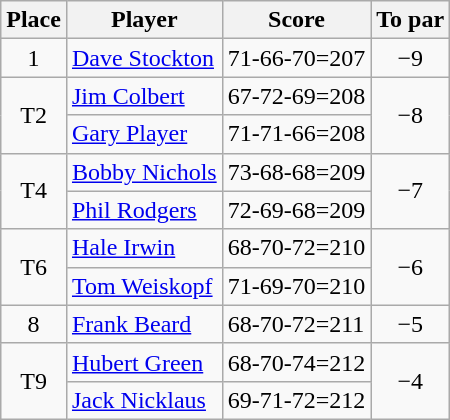<table class="wikitable">
<tr>
<th>Place</th>
<th>Player</th>
<th>Score</th>
<th>To par</th>
</tr>
<tr>
<td align="center">1</td>
<td> <a href='#'>Dave Stockton</a></td>
<td>71-66-70=207</td>
<td align="center">−9</td>
</tr>
<tr>
<td rowspan=2 align="center">T2</td>
<td> <a href='#'>Jim Colbert</a></td>
<td>67-72-69=208</td>
<td rowspan=2 align="center">−8</td>
</tr>
<tr>
<td> <a href='#'>Gary Player</a></td>
<td>71-71-66=208</td>
</tr>
<tr>
<td rowspan=2 align="center">T4</td>
<td> <a href='#'>Bobby Nichols</a></td>
<td>73-68-68=209</td>
<td rowspan=2 align="center">−7</td>
</tr>
<tr>
<td> <a href='#'>Phil Rodgers</a></td>
<td>72-69-68=209</td>
</tr>
<tr>
<td rowspan=2 align="center">T6</td>
<td> <a href='#'>Hale Irwin</a></td>
<td>68-70-72=210</td>
<td rowspan=2 align="center">−6</td>
</tr>
<tr>
<td> <a href='#'>Tom Weiskopf</a></td>
<td>71-69-70=210</td>
</tr>
<tr>
<td align="center">8</td>
<td> <a href='#'>Frank Beard</a></td>
<td>68-70-72=211</td>
<td align="center">−5</td>
</tr>
<tr>
<td rowspan=2 align="center">T9</td>
<td> <a href='#'>Hubert Green</a></td>
<td>68-70-74=212</td>
<td rowspan=2 align="center">−4</td>
</tr>
<tr>
<td> <a href='#'>Jack Nicklaus</a></td>
<td>69-71-72=212</td>
</tr>
</table>
